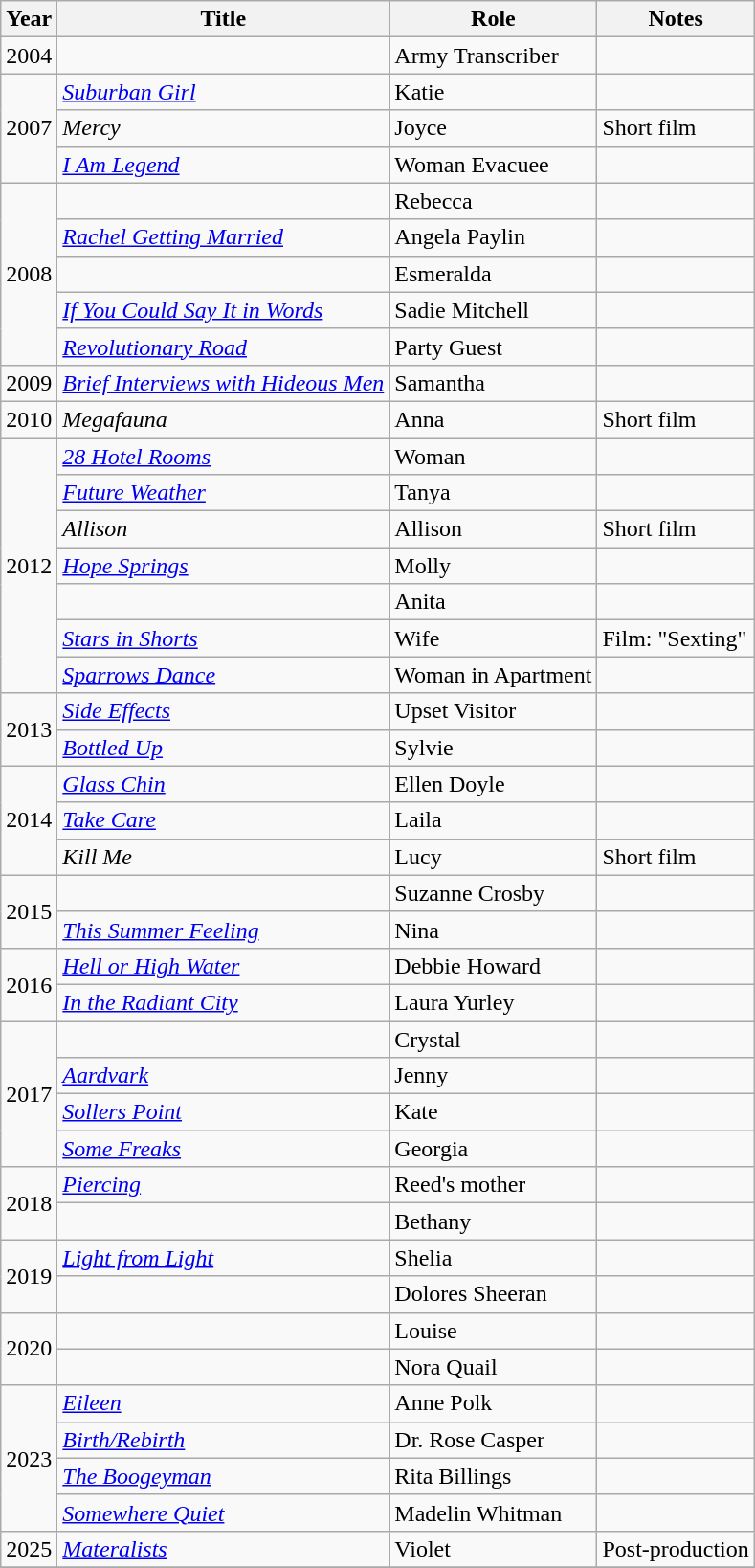<table class="wikitable sortable">
<tr>
<th>Year</th>
<th>Title</th>
<th>Role</th>
<th class="unsortable">Notes</th>
</tr>
<tr>
<td>2004</td>
<td><em></em></td>
<td>Army Transcriber</td>
<td></td>
</tr>
<tr>
<td rowspan="3">2007</td>
<td><em><a href='#'>Suburban Girl</a></em></td>
<td>Katie</td>
<td></td>
</tr>
<tr>
<td><em>Mercy</em></td>
<td>Joyce</td>
<td>Short film</td>
</tr>
<tr>
<td><em><a href='#'>I Am Legend</a></em></td>
<td>Woman Evacuee</td>
<td></td>
</tr>
<tr>
<td rowspan="5">2008</td>
<td><em></em></td>
<td>Rebecca</td>
<td></td>
</tr>
<tr>
<td><em><a href='#'>Rachel Getting Married</a></em></td>
<td>Angela Paylin</td>
<td></td>
</tr>
<tr>
<td><em></em></td>
<td>Esmeralda</td>
<td></td>
</tr>
<tr>
<td><em><a href='#'>If You Could Say It in Words</a></em></td>
<td>Sadie Mitchell</td>
<td></td>
</tr>
<tr>
<td><em><a href='#'>Revolutionary Road</a></em></td>
<td>Party Guest</td>
<td></td>
</tr>
<tr>
<td>2009</td>
<td><em><a href='#'>Brief Interviews with Hideous Men</a></em></td>
<td>Samantha</td>
<td></td>
</tr>
<tr>
<td>2010</td>
<td><em>Megafauna</em></td>
<td>Anna</td>
<td>Short film</td>
</tr>
<tr>
<td rowspan="7">2012</td>
<td><em><a href='#'>28 Hotel Rooms</a></em></td>
<td>Woman</td>
<td></td>
</tr>
<tr>
<td><em><a href='#'>Future Weather</a></em></td>
<td>Tanya</td>
<td></td>
</tr>
<tr>
<td><em>Allison</em></td>
<td>Allison</td>
<td>Short film</td>
</tr>
<tr>
<td><em><a href='#'>Hope Springs</a></em></td>
<td>Molly</td>
<td></td>
</tr>
<tr>
<td><em></em></td>
<td>Anita</td>
<td></td>
</tr>
<tr>
<td><em><a href='#'>Stars in Shorts</a></em></td>
<td>Wife</td>
<td>Film: "Sexting"</td>
</tr>
<tr>
<td><em><a href='#'>Sparrows Dance</a></em></td>
<td>Woman in Apartment</td>
<td></td>
</tr>
<tr>
<td rowspan="2">2013</td>
<td><em><a href='#'>Side Effects</a></em></td>
<td>Upset Visitor</td>
<td></td>
</tr>
<tr>
<td><em><a href='#'>Bottled Up</a></em></td>
<td>Sylvie</td>
<td></td>
</tr>
<tr>
<td rowspan="3">2014</td>
<td><em><a href='#'>Glass Chin</a></em></td>
<td>Ellen Doyle</td>
<td></td>
</tr>
<tr>
<td><em><a href='#'>Take Care</a></em></td>
<td>Laila</td>
<td></td>
</tr>
<tr>
<td><em>Kill Me</em></td>
<td>Lucy</td>
<td>Short film</td>
</tr>
<tr>
<td rowspan="2">2015</td>
<td><em></em></td>
<td>Suzanne Crosby</td>
<td></td>
</tr>
<tr>
<td><em><a href='#'>This Summer Feeling</a></em></td>
<td>Nina</td>
<td></td>
</tr>
<tr>
<td rowspan="2">2016</td>
<td><em><a href='#'>Hell or High Water</a></em></td>
<td>Debbie Howard</td>
<td></td>
</tr>
<tr>
<td><em><a href='#'>In the Radiant City</a></em></td>
<td>Laura Yurley</td>
<td></td>
</tr>
<tr>
<td rowspan="4">2017</td>
<td><em></em></td>
<td>Crystal</td>
<td></td>
</tr>
<tr>
<td><em><a href='#'>Aardvark</a></em></td>
<td>Jenny</td>
<td></td>
</tr>
<tr>
<td><em><a href='#'>Sollers Point</a></em></td>
<td>Kate</td>
<td></td>
</tr>
<tr>
<td><em><a href='#'>Some Freaks</a></em></td>
<td>Georgia</td>
<td></td>
</tr>
<tr>
<td rowspan="2">2018</td>
<td><em><a href='#'>Piercing</a></em></td>
<td>Reed's mother</td>
<td></td>
</tr>
<tr>
<td><em></em></td>
<td>Bethany</td>
<td></td>
</tr>
<tr>
<td rowspan="2">2019</td>
<td><em><a href='#'>Light from Light</a></em></td>
<td>Shelia</td>
<td></td>
</tr>
<tr>
<td><em></em></td>
<td>Dolores Sheeran</td>
<td></td>
</tr>
<tr>
<td rowspan="2">2020</td>
<td><em></em></td>
<td>Louise</td>
<td></td>
</tr>
<tr>
<td><em></em></td>
<td>Nora Quail</td>
<td></td>
</tr>
<tr>
<td rowspan="4">2023</td>
<td><em><a href='#'>Eileen</a></em></td>
<td>Anne Polk</td>
<td></td>
</tr>
<tr>
<td><em><a href='#'>Birth/Rebirth</a></em></td>
<td>Dr. Rose Casper</td>
<td></td>
</tr>
<tr>
<td><em><a href='#'>The Boogeyman</a></em></td>
<td>Rita Billings</td>
<td></td>
</tr>
<tr>
<td><em><a href='#'>Somewhere Quiet</a></em></td>
<td>Madelin Whitman</td>
<td></td>
</tr>
<tr>
<td>2025</td>
<td><em><a href='#'>Materalists</a></em></td>
<td>Violet</td>
<td>Post-production</td>
</tr>
<tr>
</tr>
</table>
